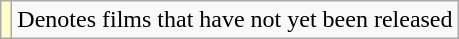<table class="wikitable">
<tr>
<td style="background:#FFFFCC;"></td>
<td>Denotes films that have not yet been released</td>
</tr>
</table>
